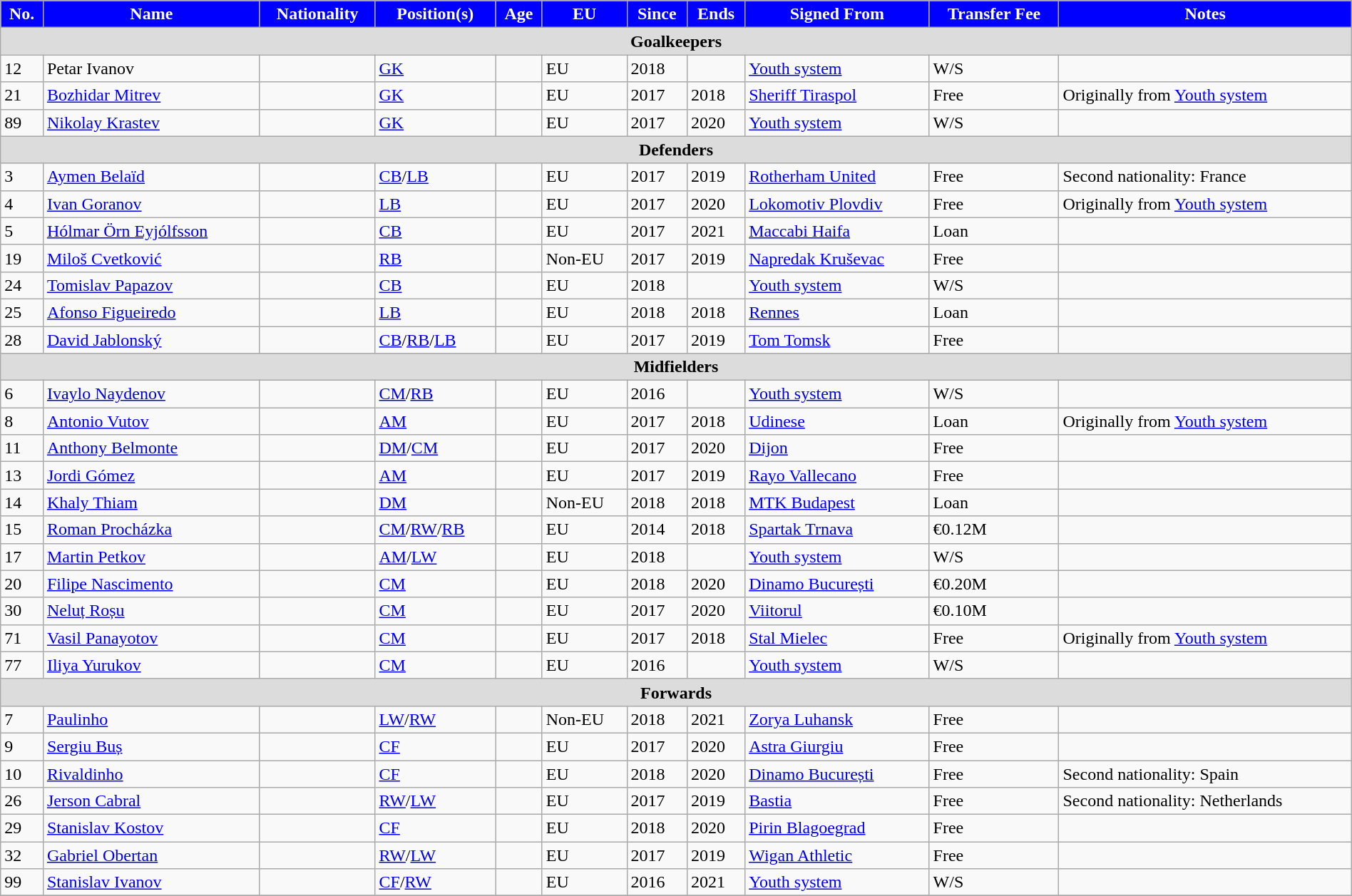<table class="wikitable" style="text-align:left; font-size:100%; width:100%;">
<tr>
<th style="background:#00f; color:white; text-align:center;">No.</th>
<th style="background:#00f; color:white; text-align:center;">Name</th>
<th style="background:#00f; color:white; text-align:center;">Nationality</th>
<th style="background:#00f; color:white; text-align:center;">Position(s)</th>
<th style="background:#00f; color:white; text-align:center;">Age</th>
<th style="background:#00f; color:white; text-align:center;">EU</th>
<th style="background:#00f; color:white; text-align:center;">Since</th>
<th style="background:#00f; color:white; text-align:center;">Ends</th>
<th style="background:#00f; color:white; text-align:center;">Signed From</th>
<th style="background:#00f; color:white; text-align:center;">Transfer Fee</th>
<th style="background:#00f; color:white; text-align:center;">Notes</th>
</tr>
<tr>
<th colspan=11 style="background:#dcdcdc; text-align:center;">Goalkeepers</th>
</tr>
<tr>
<td>12</td>
<td>Petar Ivanov</td>
<td></td>
<td><a href='#'>GK</a></td>
<td></td>
<td>EU</td>
<td>2018</td>
<td></td>
<td><a href='#'>Youth system</a></td>
<td>W/S</td>
<td></td>
</tr>
<tr>
<td>21</td>
<td><a href='#'>Bozhidar Mitrev</a></td>
<td></td>
<td><a href='#'>GK</a></td>
<td></td>
<td>EU</td>
<td>2017</td>
<td>2018</td>
<td> <a href='#'>Sheriff Tiraspol</a></td>
<td>Free</td>
<td>Originally from <a href='#'>Youth system</a></td>
</tr>
<tr>
<td>89</td>
<td><a href='#'>Nikolay Krastev</a></td>
<td></td>
<td><a href='#'>GK</a></td>
<td></td>
<td>EU</td>
<td>2017</td>
<td>2020</td>
<td><a href='#'>Youth system</a></td>
<td>W/S</td>
<td></td>
</tr>
<tr>
<th colspan=11 style="background:#dcdcdc; text-align:center;"><strong>Defenders</strong></th>
</tr>
<tr>
<td>3</td>
<td><a href='#'>Aymen Belaïd</a></td>
<td></td>
<td><a href='#'>CB</a>/<a href='#'>LB</a></td>
<td></td>
<td>EU</td>
<td>2017</td>
<td>2019</td>
<td> <a href='#'>Rotherham United</a></td>
<td>Free</td>
<td>Second nationality: France</td>
</tr>
<tr>
<td>4</td>
<td><a href='#'>Ivan Goranov</a></td>
<td></td>
<td><a href='#'>LB</a></td>
<td></td>
<td>EU</td>
<td>2017</td>
<td>2020</td>
<td> <a href='#'>Lokomotiv Plovdiv</a></td>
<td>Free</td>
<td>Originally from <a href='#'>Youth system</a></td>
</tr>
<tr>
<td>5</td>
<td><a href='#'>Hólmar Örn Eyjólfsson</a></td>
<td></td>
<td><a href='#'>CB</a></td>
<td></td>
<td>EU</td>
<td>2017</td>
<td>2021</td>
<td> <a href='#'>Maccabi Haifa</a></td>
<td>Loan</td>
<td></td>
</tr>
<tr>
<td>19</td>
<td><a href='#'>Miloš Cvetković</a></td>
<td></td>
<td><a href='#'>RB</a></td>
<td></td>
<td>Non-EU</td>
<td>2017</td>
<td>2019</td>
<td> <a href='#'>Napredak Kruševac</a></td>
<td>Free</td>
<td></td>
</tr>
<tr>
<td>24</td>
<td><a href='#'>Tomislav Papazov</a></td>
<td></td>
<td><a href='#'>CB</a></td>
<td></td>
<td>EU</td>
<td>2018</td>
<td></td>
<td><a href='#'>Youth system</a></td>
<td>W/S</td>
<td></td>
</tr>
<tr>
<td>25</td>
<td><a href='#'>Afonso Figueiredo</a></td>
<td></td>
<td><a href='#'>LB</a></td>
<td></td>
<td>EU</td>
<td>2018</td>
<td>2018</td>
<td> <a href='#'>Rennes</a></td>
<td>Loan</td>
<td></td>
</tr>
<tr>
<td>28</td>
<td><a href='#'>David Jablonský</a></td>
<td></td>
<td><a href='#'>CB</a>/<a href='#'>RB</a>/<a href='#'>LB</a></td>
<td></td>
<td>EU</td>
<td>2017</td>
<td>2019</td>
<td> <a href='#'>Tom Tomsk</a></td>
<td>Free</td>
<td></td>
</tr>
<tr>
<th colspan=11 style="background:#dcdcdc; text-align:center;">Midfielders</th>
</tr>
<tr>
<td>6</td>
<td><a href='#'>Ivaylo Naydenov</a></td>
<td></td>
<td><a href='#'>CM</a>/<a href='#'>RB</a></td>
<td></td>
<td>EU</td>
<td>2016</td>
<td></td>
<td><a href='#'>Youth system</a></td>
<td>W/S</td>
<td></td>
</tr>
<tr>
<td>8</td>
<td><a href='#'>Antonio Vutov</a></td>
<td></td>
<td><a href='#'>AM</a></td>
<td></td>
<td>EU</td>
<td>2017</td>
<td>2018</td>
<td> <a href='#'>Udinese</a></td>
<td>Loan</td>
<td>Originally from <a href='#'>Youth system</a></td>
</tr>
<tr>
<td>11</td>
<td><a href='#'>Anthony Belmonte</a></td>
<td></td>
<td><a href='#'>DM</a>/<a href='#'>CM</a></td>
<td></td>
<td>EU</td>
<td>2017</td>
<td>2020</td>
<td> <a href='#'>Dijon</a></td>
<td>Free</td>
<td></td>
</tr>
<tr>
<td>13</td>
<td><a href='#'>Jordi Gómez</a></td>
<td></td>
<td><a href='#'>AM</a></td>
<td></td>
<td>EU</td>
<td>2017</td>
<td>2019</td>
<td> <a href='#'>Rayo Vallecano</a></td>
<td>Free</td>
<td></td>
</tr>
<tr>
<td>14</td>
<td><a href='#'>Khaly Thiam</a></td>
<td></td>
<td><a href='#'>DM</a></td>
<td></td>
<td>Non-EU</td>
<td>2018</td>
<td>2018</td>
<td> <a href='#'>MTK Budapest</a></td>
<td>Loan</td>
<td></td>
</tr>
<tr>
<td>15</td>
<td><a href='#'>Roman Procházka</a></td>
<td></td>
<td><a href='#'>CM</a>/<a href='#'>RW</a>/<a href='#'>RB</a></td>
<td></td>
<td>EU</td>
<td>2014</td>
<td>2018</td>
<td> <a href='#'>Spartak Trnava</a></td>
<td>€0.12M</td>
<td></td>
</tr>
<tr>
<td>17</td>
<td><a href='#'>Martin Petkov</a></td>
<td></td>
<td><a href='#'>AM</a>/<a href='#'>LW</a></td>
<td></td>
<td>EU</td>
<td>2018</td>
<td></td>
<td><a href='#'>Youth system</a></td>
<td>W/S</td>
<td></td>
</tr>
<tr>
<td>20</td>
<td><a href='#'>Filipe Nascimento</a></td>
<td></td>
<td><a href='#'>CM</a></td>
<td></td>
<td>EU</td>
<td>2018</td>
<td>2020</td>
<td> <a href='#'>Dinamo București</a></td>
<td>€0.20M</td>
<td></td>
</tr>
<tr>
<td>30</td>
<td><a href='#'>Neluț Roșu</a></td>
<td></td>
<td><a href='#'>CM</a></td>
<td></td>
<td>EU</td>
<td>2017</td>
<td>2020</td>
<td> <a href='#'>Viitorul</a></td>
<td>€0.10M</td>
<td></td>
</tr>
<tr>
<td>71</td>
<td><a href='#'>Vasil Panayotov</a></td>
<td></td>
<td><a href='#'>CM</a></td>
<td></td>
<td>EU</td>
<td>2017</td>
<td>2018</td>
<td> <a href='#'>Stal Mielec</a></td>
<td>Free</td>
<td>Originally from <a href='#'>Youth system</a></td>
</tr>
<tr>
<td>77</td>
<td><a href='#'>Iliya Yurukov</a></td>
<td></td>
<td><a href='#'>CM</a></td>
<td></td>
<td>EU</td>
<td>2016</td>
<td></td>
<td><a href='#'>Youth system</a></td>
<td>W/S</td>
<td></td>
</tr>
<tr>
<th colspan=11 style="background:#dcdcdc; text-align:center;"><strong>Forwards</strong></th>
</tr>
<tr>
<td>7</td>
<td><a href='#'>Paulinho</a></td>
<td></td>
<td><a href='#'>LW</a>/<a href='#'>RW</a></td>
<td></td>
<td>Non-EU</td>
<td>2018</td>
<td>2021</td>
<td> <a href='#'>Zorya Luhansk</a></td>
<td>Free</td>
<td></td>
</tr>
<tr>
<td>9</td>
<td><a href='#'>Sergiu Buș</a></td>
<td></td>
<td><a href='#'>CF</a></td>
<td></td>
<td>EU</td>
<td>2017</td>
<td>2020</td>
<td> <a href='#'>Astra Giurgiu</a></td>
<td>Free</td>
<td></td>
</tr>
<tr>
<td>10</td>
<td><a href='#'>Rivaldinho</a></td>
<td></td>
<td><a href='#'>CF</a></td>
<td></td>
<td>EU</td>
<td>2018</td>
<td>2020</td>
<td> <a href='#'>Dinamo București</a></td>
<td>Free</td>
<td>Second nationality: Spain</td>
</tr>
<tr>
<td>26</td>
<td><a href='#'>Jerson Cabral</a></td>
<td></td>
<td><a href='#'>RW</a>/<a href='#'>LW</a></td>
<td></td>
<td>EU</td>
<td>2017</td>
<td>2019</td>
<td> <a href='#'>Bastia</a></td>
<td>Free</td>
<td>Second nationality: Netherlands</td>
</tr>
<tr>
<td>29</td>
<td><a href='#'>Stanislav Kostov</a></td>
<td></td>
<td><a href='#'>CF</a></td>
<td></td>
<td>EU</td>
<td>2018</td>
<td>2020</td>
<td> <a href='#'>Pirin Blagoegrad</a></td>
<td>Free</td>
<td></td>
</tr>
<tr>
<td>32</td>
<td><a href='#'>Gabriel Obertan</a></td>
<td></td>
<td><a href='#'>RW</a>/<a href='#'>LW</a></td>
<td></td>
<td>EU</td>
<td>2017</td>
<td>2019</td>
<td> <a href='#'>Wigan Athletic</a></td>
<td>Free</td>
<td></td>
</tr>
<tr>
<td>99</td>
<td><a href='#'>Stanislav Ivanov</a></td>
<td></td>
<td><a href='#'>CF</a>/<a href='#'>RW</a></td>
<td></td>
<td>EU</td>
<td>2016</td>
<td>2021</td>
<td><a href='#'>Youth system</a></td>
<td>W/S</td>
<td></td>
</tr>
<tr>
</tr>
</table>
